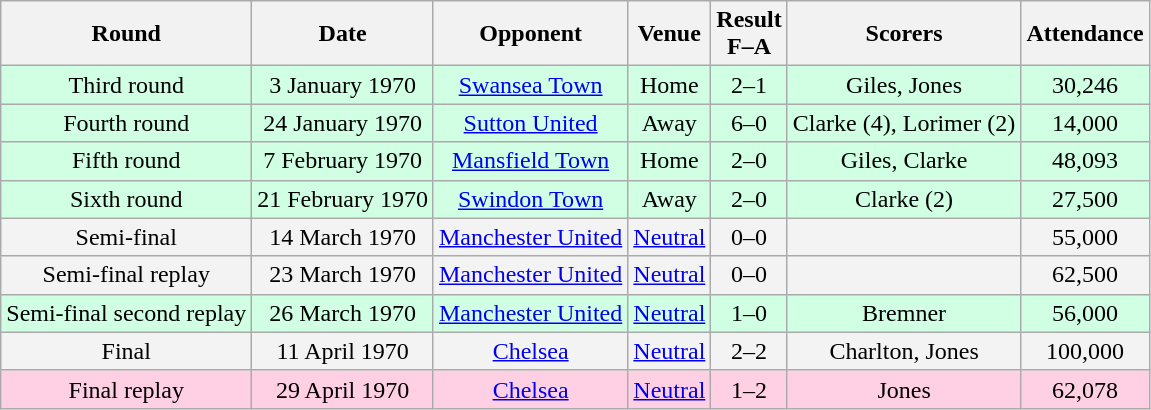<table class="wikitable sortable" style="text-align:center;">
<tr>
<th>Round</th>
<th>Date</th>
<th>Opponent</th>
<th>Venue</th>
<th>Result<br>F–A</th>
<th class=unsortable>Scorers</th>
<th>Attendance</th>
</tr>
<tr bgcolor="#d0ffe3">
<td>Third round</td>
<td>3 January 1970</td>
<td><a href='#'>Swansea Town</a></td>
<td>Home</td>
<td>2–1</td>
<td>Giles, Jones</td>
<td>30,246</td>
</tr>
<tr bgcolor="#d0ffe3">
<td>Fourth round</td>
<td>24 January 1970</td>
<td><a href='#'>Sutton United</a></td>
<td>Away</td>
<td>6–0</td>
<td>Clarke (4), Lorimer (2)</td>
<td>14,000</td>
</tr>
<tr bgcolor="#d0ffe3">
<td>Fifth round</td>
<td>7 February 1970</td>
<td><a href='#'>Mansfield Town</a></td>
<td>Home</td>
<td>2–0</td>
<td>Giles, Clarke</td>
<td>48,093</td>
</tr>
<tr bgcolor="#d0ffe3">
<td>Sixth round</td>
<td>21 February 1970</td>
<td><a href='#'>Swindon Town</a></td>
<td>Away</td>
<td>2–0</td>
<td>Clarke (2)</td>
<td>27,500</td>
</tr>
<tr bgcolor="#f3f3f3">
<td>Semi-final</td>
<td>14 March 1970</td>
<td><a href='#'>Manchester United</a></td>
<td><a href='#'>Neutral</a></td>
<td>0–0</td>
<td></td>
<td>55,000</td>
</tr>
<tr bgcolor="#f3f3f3">
<td>Semi-final replay</td>
<td>23 March 1970</td>
<td><a href='#'>Manchester United</a></td>
<td><a href='#'>Neutral</a></td>
<td>0–0</td>
<td></td>
<td>62,500</td>
</tr>
<tr bgcolor="#d0ffe3">
<td>Semi-final second replay</td>
<td>26 March 1970</td>
<td><a href='#'>Manchester United</a></td>
<td><a href='#'>Neutral</a></td>
<td>1–0</td>
<td>Bremner</td>
<td>56,000</td>
</tr>
<tr bgcolor="#f3f3f3">
<td>Final</td>
<td>11 April 1970</td>
<td><a href='#'>Chelsea</a></td>
<td><a href='#'>Neutral</a></td>
<td>2–2 </td>
<td>Charlton, Jones</td>
<td>100,000</td>
</tr>
<tr bgcolor="#ffd0e3">
<td>Final replay</td>
<td>29 April 1970</td>
<td><a href='#'>Chelsea</a></td>
<td><a href='#'>Neutral</a></td>
<td>1–2 </td>
<td>Jones</td>
<td>62,078</td>
</tr>
</table>
